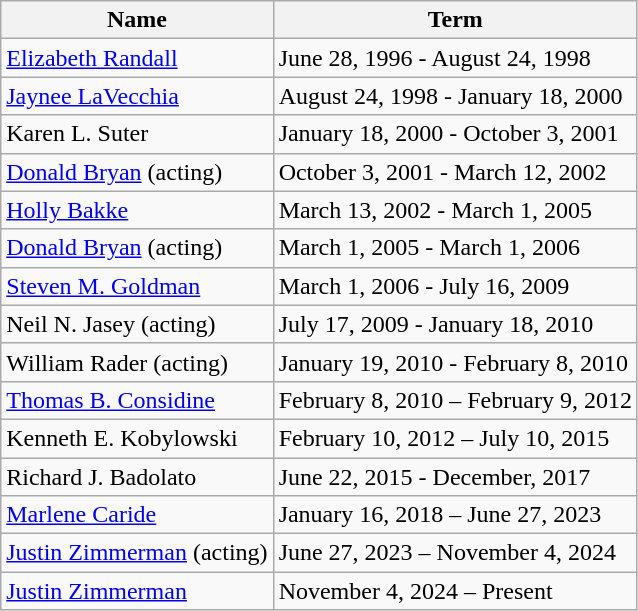<table class="wikitable">
<tr>
<th>Name</th>
<th>Term</th>
</tr>
<tr>
<td><a href='#'>Elizabeth Randall</a></td>
<td>June 28, 1996 - August 24, 1998</td>
</tr>
<tr>
<td><a href='#'>Jaynee LaVecchia</a></td>
<td>August 24, 1998 - January 18, 2000</td>
</tr>
<tr>
<td>Karen L. Suter</td>
<td>January 18, 2000 - October 3, 2001</td>
</tr>
<tr>
<td><a href='#'>Donald Bryan</a> (acting)</td>
<td>October 3, 2001 - March 12, 2002</td>
</tr>
<tr>
<td><a href='#'>Holly Bakke</a></td>
<td>March 13, 2002 - March 1, 2005</td>
</tr>
<tr>
<td><a href='#'>Donald Bryan</a> (acting)</td>
<td>March 1, 2005 - March 1, 2006</td>
</tr>
<tr>
<td><a href='#'>Steven M. Goldman</a></td>
<td>March 1, 2006 - July 16, 2009</td>
</tr>
<tr>
<td>Neil N. Jasey (acting)</td>
<td>July 17, 2009 - January 18, 2010</td>
</tr>
<tr>
<td>William Rader (acting)</td>
<td>January 19, 2010 - February 8, 2010</td>
</tr>
<tr>
<td><a href='#'>Thomas B. Considine</a></td>
<td>February 8, 2010 – February 9, 2012</td>
</tr>
<tr>
<td>Kenneth E. Kobylowski</td>
<td>February 10, 2012 – July 10, 2015</td>
</tr>
<tr>
<td>Richard J. Badolato</td>
<td>June 22, 2015 - December, 2017</td>
</tr>
<tr>
<td><a href='#'>Marlene Caride</a></td>
<td>January 16, 2018 – June 27, 2023</td>
</tr>
<tr>
<td><a href='#'>Justin Zimmerman</a> (acting)</td>
<td>June 27, 2023 – November 4, 2024</td>
</tr>
<tr>
<td><a href='#'>Justin Zimmerman</a></td>
<td>November 4, 2024 – Present</td>
</tr>
</table>
